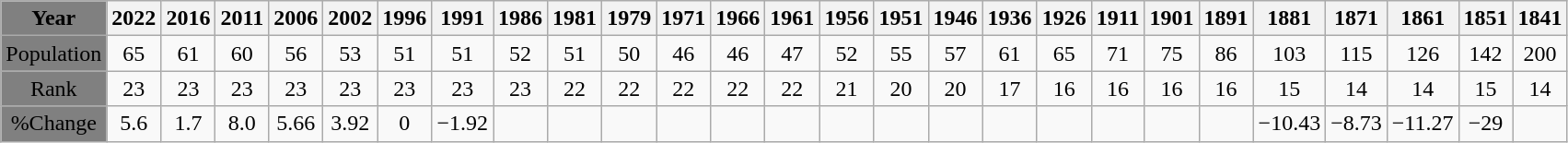<table class="wikitable">
<tr>
<th style="background:grey;">Year</th>
<th>2022</th>
<th>2016</th>
<th>2011</th>
<th>2006</th>
<th>2002</th>
<th>1996</th>
<th>1991</th>
<th>1986</th>
<th>1981</th>
<th>1979</th>
<th>1971</th>
<th>1966</th>
<th>1961</th>
<th>1956</th>
<th>1951</th>
<th>1946</th>
<th>1936</th>
<th>1926</th>
<th>1911</th>
<th>1901</th>
<th>1891</th>
<th>1881</th>
<th>1871</th>
<th>1861</th>
<th>1851</th>
<th>1841</th>
</tr>
<tr align="center">
<td style="background:grey;">Population</td>
<td>65</td>
<td>61</td>
<td>60</td>
<td>56</td>
<td>53</td>
<td>51</td>
<td>51</td>
<td>52</td>
<td>51</td>
<td>50</td>
<td>46</td>
<td>46</td>
<td>47</td>
<td>52</td>
<td>55</td>
<td>57</td>
<td>61</td>
<td>65</td>
<td>71</td>
<td>75</td>
<td>86</td>
<td>103</td>
<td>115</td>
<td>126</td>
<td>142</td>
<td>200</td>
</tr>
<tr align="center">
<td style="background:grey;">Rank</td>
<td>23</td>
<td>23</td>
<td>23</td>
<td>23</td>
<td>23</td>
<td>23</td>
<td>23</td>
<td>23</td>
<td>22</td>
<td>22</td>
<td>22</td>
<td>22</td>
<td>22</td>
<td>21</td>
<td>20</td>
<td>20</td>
<td>17</td>
<td>16</td>
<td>16</td>
<td>16</td>
<td>16</td>
<td>15</td>
<td>14</td>
<td>14</td>
<td>15</td>
<td>14</td>
</tr>
<tr align="center">
<td style="background:grey;">%Change</td>
<td>5.6</td>
<td>1.7</td>
<td>8.0</td>
<td>5.66</td>
<td>3.92</td>
<td>0</td>
<td>−1.92</td>
<td></td>
<td></td>
<td></td>
<td></td>
<td></td>
<td></td>
<td></td>
<td></td>
<td></td>
<td></td>
<td></td>
<td></td>
<td></td>
<td></td>
<td>−10.43</td>
<td>−8.73</td>
<td>−11.27</td>
<td>−29</td>
<td></td>
</tr>
</table>
